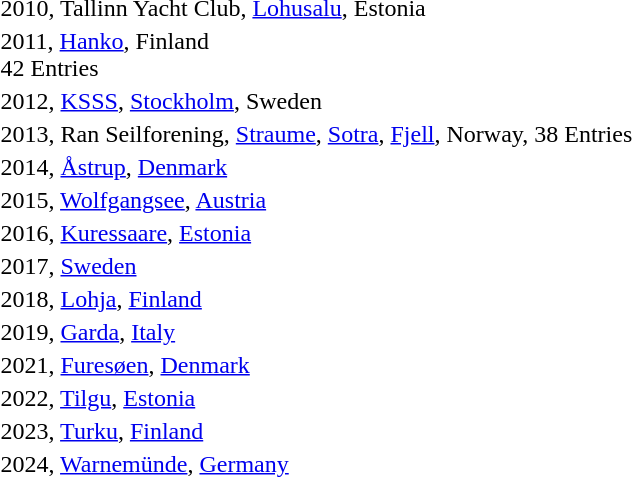<table>
<tr>
<td>2010, Tallinn Yacht Club, <a href='#'>Lohusalu</a>, Estonia</td>
<td></td>
<td></td>
<td></td>
</tr>
<tr>
<td>2011, <a href='#'>Hanko</a>, Finland<br> 42 Entries</td>
<td></td>
<td></td>
<td></td>
</tr>
<tr>
<td>2012, <a href='#'>KSSS</a>, <a href='#'>Stockholm</a>, Sweden</td>
<td></td>
<td></td>
<td></td>
</tr>
<tr>
<td>2013, Ran Seilforening, <a href='#'>Straume</a>, <a href='#'>Sotra</a>, <a href='#'>Fjell</a>, Norway, 38 Entries</td>
<td></td>
<td></td>
<td></td>
</tr>
<tr>
<td>2014, <a href='#'>Åstrup</a>, <a href='#'>Denmark</a></td>
<td></td>
<td></td>
<td></td>
</tr>
<tr>
<td>2015, <a href='#'>Wolfgangsee</a>, <a href='#'>Austria</a></td>
<td></td>
<td></td>
<td></td>
</tr>
<tr>
<td>2016, <a href='#'>Kuressaare</a>, <a href='#'>Estonia</a></td>
<td></td>
<td></td>
<td></td>
</tr>
<tr>
<td>2017,  <a href='#'>Sweden</a></td>
<td></td>
<td></td>
<td></td>
</tr>
<tr>
<td>2018, <a href='#'>Lohja</a>, <a href='#'>Finland</a></td>
<td></td>
<td></td>
<td></td>
</tr>
<tr>
<td>2019, <a href='#'>Garda</a>, <a href='#'>Italy</a></td>
<td></td>
<td></td>
<td></td>
</tr>
<tr>
<td>2021, <a href='#'>Furesøen</a>, <a href='#'>Denmark</a></td>
<td></td>
<td></td>
<td></td>
</tr>
<tr>
<td>2022, <a href='#'>Tilgu</a>, <a href='#'>Estonia</a></td>
<td></td>
<td></td>
<td></td>
</tr>
<tr>
<td>2023, <a href='#'>Turku</a>, <a href='#'>Finland</a></td>
<td></td>
<td></td>
<td></td>
</tr>
<tr>
<td>2024, <a href='#'>Warnemünde</a>, <a href='#'>Germany</a></td>
<td></td>
<td></td>
<td></td>
</tr>
</table>
